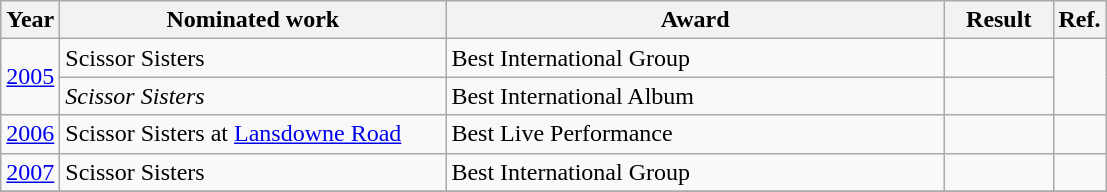<table class="wikitable">
<tr>
<th>Year</th>
<th width="250">Nominated work</th>
<th width="325">Award</th>
<th width="65">Result</th>
<th>Ref.</th>
</tr>
<tr>
<td align="center" rowspan=2><a href='#'>2005</a></td>
<td>Scissor Sisters</td>
<td>Best International Group</td>
<td></td>
<td align="center" rowspan=2></td>
</tr>
<tr>
<td><em>Scissor Sisters</em></td>
<td>Best International Album</td>
<td></td>
</tr>
<tr>
<td align="center"><a href='#'>2006</a></td>
<td>Scissor Sisters at <a href='#'>Lansdowne Road</a></td>
<td>Best Live Performance</td>
<td></td>
<td align="center"></td>
</tr>
<tr>
<td align="center"><a href='#'>2007</a></td>
<td>Scissor Sisters</td>
<td>Best International Group</td>
<td></td>
<td align="center"></td>
</tr>
<tr>
</tr>
</table>
